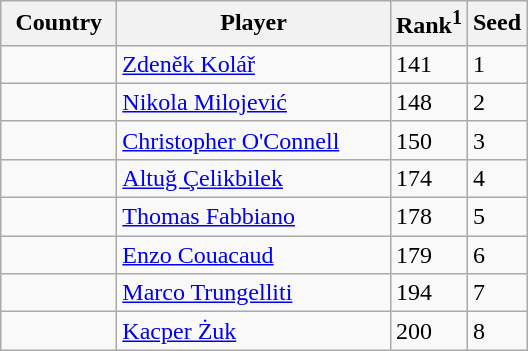<table class="sortable wikitable">
<tr>
<th width="70">Country</th>
<th width="175">Player</th>
<th>Rank<sup>1</sup></th>
<th>Seed</th>
</tr>
<tr>
<td></td>
<td><a href='#'>Zdeněk Kolář</a></td>
<td>141</td>
<td>1</td>
</tr>
<tr>
<td></td>
<td><a href='#'>Nikola Milojević</a></td>
<td>148</td>
<td>2</td>
</tr>
<tr>
<td></td>
<td><a href='#'>Christopher O'Connell</a></td>
<td>150</td>
<td>3</td>
</tr>
<tr>
<td></td>
<td><a href='#'>Altuğ Çelikbilek</a></td>
<td>174</td>
<td>4</td>
</tr>
<tr>
<td></td>
<td><a href='#'>Thomas Fabbiano</a></td>
<td>178</td>
<td>5</td>
</tr>
<tr>
<td></td>
<td><a href='#'>Enzo Couacaud</a></td>
<td>179</td>
<td>6</td>
</tr>
<tr>
<td></td>
<td><a href='#'>Marco Trungelliti</a></td>
<td>194</td>
<td>7</td>
</tr>
<tr>
<td></td>
<td><a href='#'>Kacper Żuk</a></td>
<td>200</td>
<td>8</td>
</tr>
</table>
